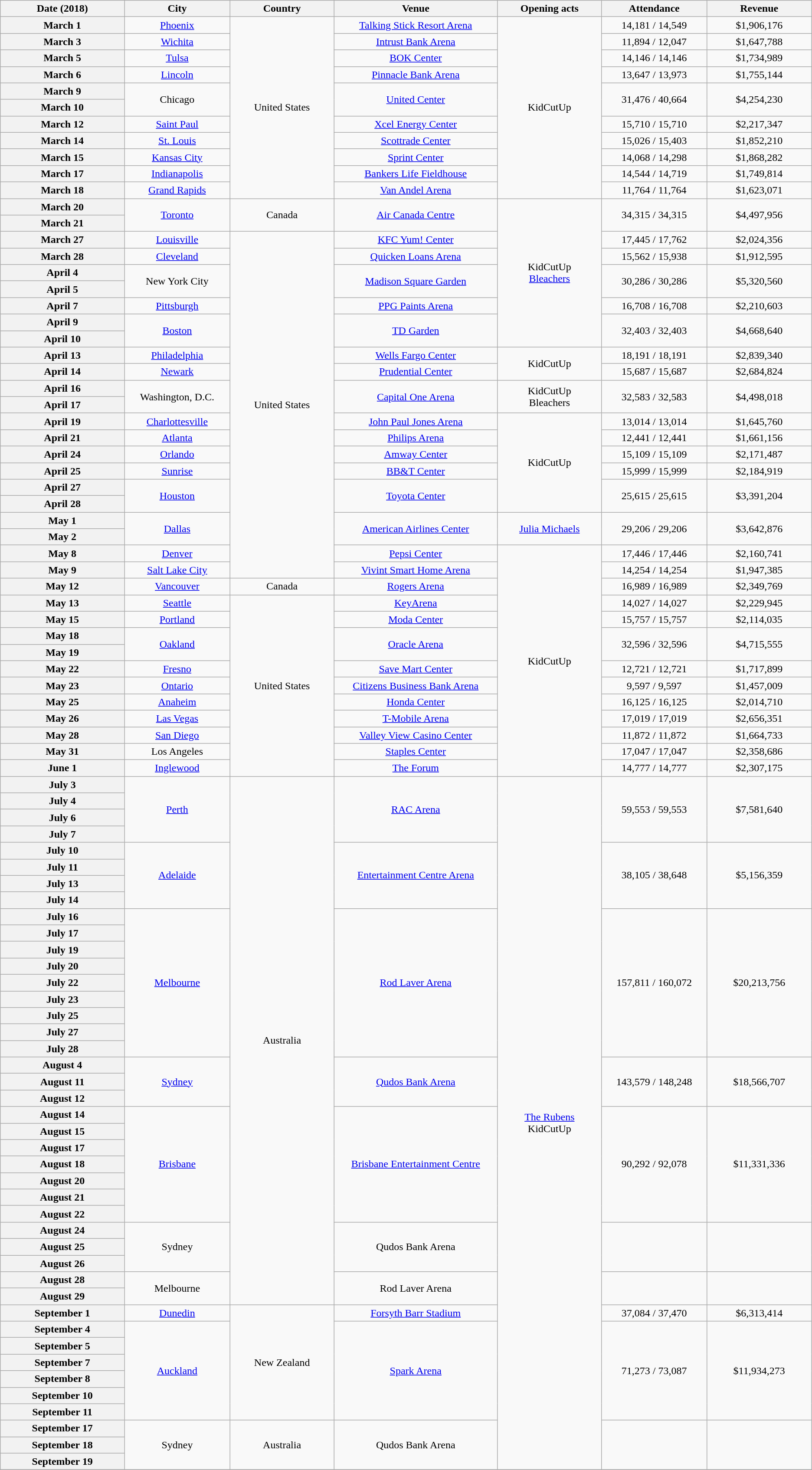<table class="wikitable plainrowheaders" style="text-align:center;">
<tr>
<th scope="col" style="width:12em;">Date (2018)</th>
<th scope="col" style="width:10em;">City</th>
<th scope="col" style="width:10em;">Country</th>
<th scope="col" style="width:16em;">Venue</th>
<th scope="col" style="width:10em;">Opening acts</th>
<th scope="col" style="width:10em;">Attendance</th>
<th scope="col" style="width:10em;">Revenue</th>
</tr>
<tr>
<th scope="row" style="text-align:center;">March 1</th>
<td><a href='#'>Phoenix</a></td>
<td rowspan="11">United States</td>
<td><a href='#'>Talking Stick Resort Arena</a></td>
<td rowspan="11">KidCutUp</td>
<td>14,181 / 14,549</td>
<td>$1,906,176</td>
</tr>
<tr>
<th scope="row" style="text-align:center;">March 3</th>
<td><a href='#'>Wichita</a></td>
<td><a href='#'>Intrust Bank Arena</a></td>
<td>11,894 / 12,047</td>
<td>$1,647,788</td>
</tr>
<tr>
<th scope="row" style="text-align:center;">March 5</th>
<td><a href='#'>Tulsa</a></td>
<td><a href='#'>BOK Center</a></td>
<td>14,146 / 14,146</td>
<td>$1,734,989</td>
</tr>
<tr>
<th scope="row" style="text-align:center;">March 6</th>
<td><a href='#'>Lincoln</a></td>
<td><a href='#'>Pinnacle Bank Arena</a></td>
<td>13,647 / 13,973</td>
<td>$1,755,144</td>
</tr>
<tr>
<th scope="row" style="text-align:center;">March 9</th>
<td rowspan="2">Chicago</td>
<td rowspan="2"><a href='#'>United Center</a></td>
<td rowspan="2">31,476 / 40,664</td>
<td rowspan="2">$4,254,230</td>
</tr>
<tr>
<th scope="row" style="text-align:center;">March 10</th>
</tr>
<tr>
<th scope="row" style="text-align:center;">March 12</th>
<td><a href='#'>Saint Paul</a></td>
<td><a href='#'>Xcel Energy Center</a></td>
<td>15,710 / 15,710</td>
<td>$2,217,347</td>
</tr>
<tr>
<th scope="row" style="text-align:center;">March 14</th>
<td><a href='#'>St. Louis</a></td>
<td><a href='#'>Scottrade Center</a></td>
<td>15,026 / 15,403</td>
<td>$1,852,210</td>
</tr>
<tr>
<th scope="row" style="text-align:center;">March 15</th>
<td><a href='#'>Kansas City</a></td>
<td><a href='#'>Sprint Center</a></td>
<td>14,068 / 14,298</td>
<td>$1,868,282</td>
</tr>
<tr>
<th scope="row" style="text-align:center;">March 17</th>
<td><a href='#'>Indianapolis</a></td>
<td><a href='#'>Bankers Life Fieldhouse</a></td>
<td>14,544 / 14,719</td>
<td>$1,749,814</td>
</tr>
<tr>
<th scope="row" style="text-align:center;">March 18</th>
<td><a href='#'>Grand Rapids</a></td>
<td><a href='#'>Van Andel Arena</a></td>
<td>11,764 / 11,764</td>
<td>$1,623,071</td>
</tr>
<tr>
<th scope="row" style="text-align:center;">March 20</th>
<td rowspan="2"><a href='#'>Toronto</a></td>
<td rowspan="2">Canada</td>
<td rowspan="2"><a href='#'>Air Canada Centre</a></td>
<td rowspan="9">KidCutUp<br><a href='#'>Bleachers</a></td>
<td rowspan="2">34,315 / 34,315</td>
<td rowspan="2">$4,497,956</td>
</tr>
<tr>
<th scope="row" style="text-align:center;">March 21</th>
</tr>
<tr>
<th scope="row" style="text-align:center;">March 27</th>
<td><a href='#'>Louisville</a></td>
<td rowspan="21">United States</td>
<td><a href='#'>KFC Yum! Center</a></td>
<td>17,445 / 17,762</td>
<td>$2,024,356</td>
</tr>
<tr>
<th scope="row" style="text-align:center;">March 28</th>
<td><a href='#'>Cleveland</a></td>
<td><a href='#'>Quicken Loans Arena</a></td>
<td>15,562 / 15,938</td>
<td>$1,912,595</td>
</tr>
<tr>
<th scope="row" style="text-align:center;">April 4</th>
<td rowspan="2">New York City</td>
<td rowspan="2"><a href='#'>Madison Square Garden</a></td>
<td rowspan="2">30,286 / 30,286</td>
<td rowspan="2">$5,320,560</td>
</tr>
<tr>
<th scope="row" style="text-align:center;">April 5</th>
</tr>
<tr>
<th scope="row" style="text-align:center;">April 7</th>
<td><a href='#'>Pittsburgh</a></td>
<td><a href='#'>PPG Paints Arena</a></td>
<td>16,708 / 16,708</td>
<td>$2,210,603</td>
</tr>
<tr>
<th scope="row" style="text-align:center;">April 9</th>
<td rowspan="2"><a href='#'>Boston</a></td>
<td rowspan="2"><a href='#'>TD Garden</a></td>
<td rowspan="2">32,403 / 32,403</td>
<td rowspan="2">$4,668,640</td>
</tr>
<tr>
<th scope="row" style="text-align:center;">April 10</th>
</tr>
<tr>
<th scope="row" style="text-align:center;">April 13</th>
<td><a href='#'>Philadelphia</a></td>
<td><a href='#'>Wells Fargo Center</a></td>
<td rowspan="2">KidCutUp</td>
<td>18,191 / 18,191</td>
<td>$2,839,340</td>
</tr>
<tr>
<th scope="row" style="text-align:center;">April 14</th>
<td><a href='#'>Newark</a></td>
<td><a href='#'>Prudential Center</a></td>
<td>15,687 / 15,687</td>
<td>$2,684,824</td>
</tr>
<tr>
<th scope="row" style="text-align:center;">April 16</th>
<td rowspan="2">Washington, D.C.</td>
<td rowspan="2"><a href='#'>Capital One Arena</a></td>
<td rowspan="2">KidCutUp<br>Bleachers</td>
<td rowspan="2">32,583 / 32,583</td>
<td rowspan="2">$4,498,018</td>
</tr>
<tr>
<th scope="row" style="text-align:center;">April 17</th>
</tr>
<tr>
<th scope="row" style="text-align:center;">April 19</th>
<td><a href='#'>Charlottesville</a></td>
<td><a href='#'>John Paul Jones Arena</a></td>
<td rowspan="6">KidCutUp</td>
<td>13,014 / 13,014</td>
<td>$1,645,760</td>
</tr>
<tr>
<th scope="row" style="text-align:center;">April 21</th>
<td><a href='#'>Atlanta</a></td>
<td><a href='#'>Philips Arena</a></td>
<td>12,441 / 12,441</td>
<td>$1,661,156</td>
</tr>
<tr>
<th scope="row" style="text-align:center;">April 24</th>
<td><a href='#'>Orlando</a></td>
<td><a href='#'>Amway Center</a></td>
<td>15,109 / 15,109</td>
<td>$2,171,487</td>
</tr>
<tr>
<th scope="row" style="text-align:center;">April 25</th>
<td><a href='#'>Sunrise</a></td>
<td><a href='#'>BB&T Center</a></td>
<td>15,999 / 15,999</td>
<td>$2,184,919</td>
</tr>
<tr>
<th scope="row" style="text-align:center;">April 27</th>
<td rowspan="2"><a href='#'>Houston</a></td>
<td rowspan="2"><a href='#'>Toyota Center</a></td>
<td rowspan="2">25,615 / 25,615</td>
<td rowspan="2">$3,391,204</td>
</tr>
<tr>
<th scope="row" style="text-align:center;">April 28</th>
</tr>
<tr>
<th scope="row" style="text-align:center;">May 1</th>
<td rowspan="2"><a href='#'>Dallas</a></td>
<td rowspan="2"><a href='#'>American Airlines Center</a></td>
<td rowspan="2"><a href='#'>Julia Michaels</a></td>
<td rowspan="2">29,206 / 29,206</td>
<td rowspan="2">$3,642,876</td>
</tr>
<tr>
<th scope="row" style="text-align:center;">May 2</th>
</tr>
<tr>
<th scope="row" style="text-align:center;">May 8</th>
<td><a href='#'>Denver</a></td>
<td><a href='#'>Pepsi Center</a></td>
<td rowspan="14">KidCutUp</td>
<td>17,446 / 17,446</td>
<td>$2,160,741</td>
</tr>
<tr>
<th scope="row" style="text-align:center;">May 9</th>
<td><a href='#'>Salt Lake City</a></td>
<td><a href='#'>Vivint Smart Home Arena</a></td>
<td>14,254 / 14,254</td>
<td>$1,947,385</td>
</tr>
<tr>
<th scope="row" style="text-align:center;">May 12</th>
<td><a href='#'>Vancouver</a></td>
<td>Canada</td>
<td><a href='#'>Rogers Arena</a></td>
<td>16,989 / 16,989</td>
<td>$2,349,769</td>
</tr>
<tr>
<th scope="row" style="text-align:center;">May 13</th>
<td><a href='#'>Seattle</a></td>
<td rowspan="11">United States</td>
<td><a href='#'>KeyArena</a></td>
<td>14,027 / 14,027</td>
<td>$2,229,945</td>
</tr>
<tr>
<th scope="row" style="text-align:center;">May 15</th>
<td><a href='#'>Portland</a></td>
<td><a href='#'>Moda Center</a></td>
<td>15,757 / 15,757</td>
<td>$2,114,035</td>
</tr>
<tr>
<th scope="row" style="text-align:center;">May 18</th>
<td rowspan="2"><a href='#'>Oakland</a></td>
<td rowspan="2"><a href='#'>Oracle Arena</a></td>
<td rowspan="2">32,596 / 32,596</td>
<td rowspan="2">$4,715,555</td>
</tr>
<tr>
<th scope="row" style="text-align:center;">May 19</th>
</tr>
<tr>
<th scope="row" style="text-align:center;">May 22</th>
<td><a href='#'>Fresno</a></td>
<td><a href='#'>Save Mart Center</a></td>
<td>12,721 / 12,721</td>
<td>$1,717,899</td>
</tr>
<tr>
<th scope="row" style="text-align:center;">May 23</th>
<td><a href='#'>Ontario</a></td>
<td><a href='#'>Citizens Business Bank Arena</a></td>
<td>9,597 / 9,597</td>
<td>$1,457,009</td>
</tr>
<tr>
<th scope="row" style="text-align:center;">May 25</th>
<td><a href='#'>Anaheim</a></td>
<td><a href='#'>Honda Center</a></td>
<td>16,125 / 16,125</td>
<td>$2,014,710</td>
</tr>
<tr>
<th scope="row" style="text-align:center;">May 26</th>
<td><a href='#'>Las Vegas</a></td>
<td><a href='#'>T-Mobile Arena</a></td>
<td>17,019 / 17,019</td>
<td>$2,656,351</td>
</tr>
<tr>
<th scope="row" style="text-align:center;">May 28</th>
<td><a href='#'>San Diego</a></td>
<td><a href='#'>Valley View Casino Center</a></td>
<td>11,872 / 11,872</td>
<td>$1,664,733</td>
</tr>
<tr>
<th scope="row" style="text-align:center;">May 31</th>
<td>Los Angeles</td>
<td><a href='#'>Staples Center</a></td>
<td>17,047 / 17,047</td>
<td>$2,358,686</td>
</tr>
<tr>
<th scope="row" style="text-align:center;">June 1</th>
<td><a href='#'>Inglewood</a></td>
<td><a href='#'>The Forum</a></td>
<td>14,777 / 14,777</td>
<td>$2,307,175</td>
</tr>
<tr>
<th scope="row" style="text-align:center;">July 3</th>
<td rowspan="4"><a href='#'>Perth</a></td>
<td rowspan="32">Australia</td>
<td rowspan="4"><a href='#'>RAC Arena</a></td>
<td rowspan="42"><a href='#'>The Rubens</a><br>KidCutUp</td>
<td rowspan="4">59,553 / 59,553</td>
<td rowspan="4">$7,581,640</td>
</tr>
<tr>
<th scope="row" style="text-align:center;">July 4</th>
</tr>
<tr>
<th scope="row" style="text-align:center;">July 6</th>
</tr>
<tr>
<th scope="row" style="text-align:center;">July 7</th>
</tr>
<tr>
<th scope="row" style="text-align:center;">July 10</th>
<td rowspan="4"><a href='#'>Adelaide</a></td>
<td rowspan="4"><a href='#'>Entertainment Centre Arena</a></td>
<td rowspan="4">38,105 / 38,648</td>
<td rowspan="4">$5,156,359</td>
</tr>
<tr>
<th scope="row" style="text-align:center;">July 11</th>
</tr>
<tr>
<th scope="row" style="text-align:center;">July 13</th>
</tr>
<tr>
<th scope="row" style="text-align:center;">July 14</th>
</tr>
<tr>
<th scope="row" style="text-align:center;">July 16</th>
<td rowspan="9"><a href='#'>Melbourne</a></td>
<td rowspan="9"><a href='#'>Rod Laver Arena</a></td>
<td rowspan="9">157,811 / 160,072</td>
<td rowspan="9">$20,213,756</td>
</tr>
<tr>
<th scope="row" style="text-align:center;">July 17</th>
</tr>
<tr>
<th scope="row" style="text-align:center;">July 19</th>
</tr>
<tr>
<th scope="row" style="text-align:center;">July 20</th>
</tr>
<tr>
<th scope="row" style="text-align:center;">July 22</th>
</tr>
<tr>
<th scope="row" style="text-align:center;">July 23</th>
</tr>
<tr>
<th scope="row" style="text-align:center;">July 25</th>
</tr>
<tr>
<th scope="row" style="text-align:center;">July 27</th>
</tr>
<tr>
<th scope="row" style="text-align:center;">July 28</th>
</tr>
<tr>
<th scope="row" style="text-align:center;">August 4</th>
<td rowspan="3"><a href='#'>Sydney</a></td>
<td rowspan="3"><a href='#'>Qudos Bank Arena</a></td>
<td rowspan="3">143,579 / 148,248</td>
<td rowspan="3">$18,566,707</td>
</tr>
<tr>
<th scope="row" style="text-align:center;">August 11</th>
</tr>
<tr>
<th scope="row" style="text-align:center;">August 12</th>
</tr>
<tr>
<th scope="row" style="text-align:center;">August 14</th>
<td rowspan="7"><a href='#'>Brisbane</a></td>
<td rowspan="7"><a href='#'>Brisbane Entertainment Centre</a></td>
<td rowspan="7">90,292 / 92,078</td>
<td rowspan="7">$11,331,336</td>
</tr>
<tr>
<th scope="row" style="text-align:center;">August 15</th>
</tr>
<tr>
<th scope="row" style="text-align:center;">August 17</th>
</tr>
<tr>
<th scope="row" style="text-align:center;">August 18</th>
</tr>
<tr>
<th scope="row" style="text-align:center;">August 20</th>
</tr>
<tr>
<th scope="row" style="text-align:center;">August 21</th>
</tr>
<tr>
<th scope="row" style="text-align:center;">August 22</th>
</tr>
<tr>
<th scope="row" style="text-align:center;">August 24</th>
<td rowspan="3">Sydney</td>
<td rowspan="3">Qudos Bank Arena</td>
<td rowspan="3"></td>
<td rowspan="3"></td>
</tr>
<tr>
<th scope="row" style="text-align:center;">August 25</th>
</tr>
<tr>
<th scope="row" style="text-align:center;">August 26</th>
</tr>
<tr>
<th scope="row" style="text-align:center;">August 28</th>
<td rowspan="2">Melbourne</td>
<td rowspan="2">Rod Laver Arena</td>
<td rowspan="2"></td>
<td rowspan="2"></td>
</tr>
<tr>
<th scope="row" style="text-align:center;">August 29</th>
</tr>
<tr>
<th scope="row" style="text-align:center;">September 1</th>
<td><a href='#'>Dunedin</a></td>
<td rowspan="7">New Zealand</td>
<td><a href='#'>Forsyth Barr Stadium</a></td>
<td>37,084 / 37,470</td>
<td>$6,313,414</td>
</tr>
<tr>
<th scope="row" style="text-align:center;">September 4</th>
<td rowspan="6"><a href='#'>Auckland</a></td>
<td rowspan="6"><a href='#'>Spark Arena</a></td>
<td rowspan="6">71,273 / 73,087</td>
<td rowspan="6">$11,934,273</td>
</tr>
<tr>
<th scope="row" style="text-align:center;">September 5</th>
</tr>
<tr>
<th scope="row" style="text-align:center;">September 7</th>
</tr>
<tr>
<th scope="row" style="text-align:center;">September 8</th>
</tr>
<tr>
<th scope="row" style="text-align:center;">September 10</th>
</tr>
<tr>
<th scope="row" style="text-align:center;">September 11</th>
</tr>
<tr>
<th scope="row" style="text-align:center;">September 17</th>
<td rowspan="3">Sydney</td>
<td rowspan="3">Australia</td>
<td rowspan="3">Qudos Bank Arena</td>
<td rowspan="3"></td>
<td rowspan="3"></td>
</tr>
<tr>
<th scope="row" style="text-align:center;">September 18</th>
</tr>
<tr>
<th scope="row" style="text-align:center;">September 19</th>
</tr>
<tr>
</tr>
</table>
